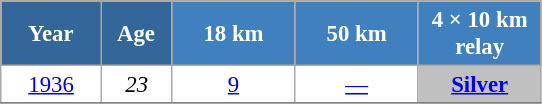<table class="wikitable" style="font-size:95%; text-align:center; border:grey solid 1px; border-collapse:collapse; background:#ffffff;">
<tr>
<th style="background-color:#369; color:white; width:60px;"> Year </th>
<th style="background-color:#369; color:white; width:40px;"> Age </th>
<th style="background-color:#4180be; color:white; width:75px;"> 18 km </th>
<th style="background-color:#4180be; color:white; width:75px;"> 50 km </th>
<th style="background-color:#4180be; color:white; width:75px;"> 4 × 10 km <br> relay </th>
</tr>
<tr>
<td><a href='#'>1936</a></td>
<td><em>23</em></td>
<td><a href='#'>9</a></td>
<td><a href='#'>—</a></td>
<td style="background:silver;"><a href='#'><strong>Silver</strong></a></td>
</tr>
<tr>
</tr>
</table>
